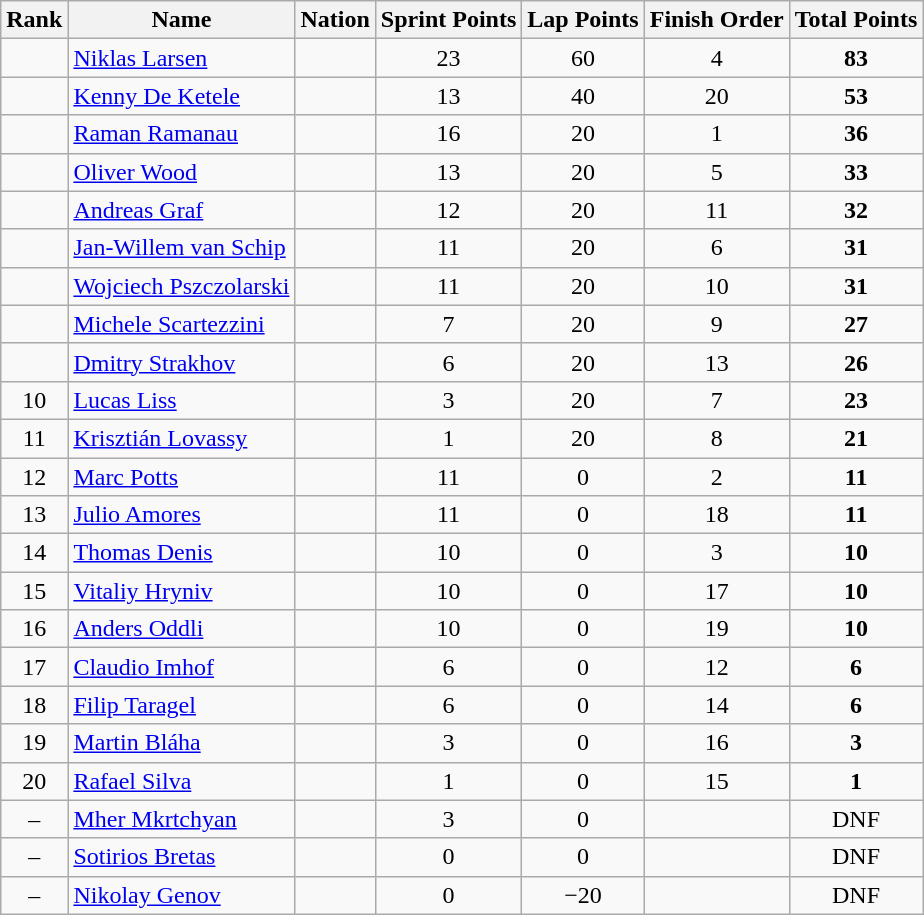<table class="wikitable sortable" style="text-align:center">
<tr>
<th>Rank</th>
<th>Name</th>
<th>Nation</th>
<th>Sprint Points</th>
<th>Lap Points</th>
<th>Finish Order</th>
<th>Total Points</th>
</tr>
<tr>
<td></td>
<td align=left><a href='#'>Niklas Larsen</a></td>
<td align=left></td>
<td>23</td>
<td>60</td>
<td>4</td>
<td><strong>83</strong></td>
</tr>
<tr>
<td></td>
<td align=left><a href='#'>Kenny De Ketele</a></td>
<td align=left></td>
<td>13</td>
<td>40</td>
<td>20</td>
<td><strong>53</strong></td>
</tr>
<tr>
<td></td>
<td align=left><a href='#'>Raman Ramanau</a></td>
<td align=left></td>
<td>16</td>
<td>20</td>
<td>1</td>
<td><strong>36</strong></td>
</tr>
<tr>
<td></td>
<td align=left><a href='#'>Oliver Wood</a></td>
<td align=left></td>
<td>13</td>
<td>20</td>
<td>5</td>
<td><strong>33</strong></td>
</tr>
<tr>
<td></td>
<td align=left><a href='#'>Andreas Graf</a></td>
<td align=left></td>
<td>12</td>
<td>20</td>
<td>11</td>
<td><strong>32</strong></td>
</tr>
<tr>
<td></td>
<td align=left><a href='#'>Jan-Willem van Schip</a></td>
<td align=left></td>
<td>11</td>
<td>20</td>
<td>6</td>
<td><strong>31</strong></td>
</tr>
<tr>
<td></td>
<td align=left><a href='#'>Wojciech Pszczolarski</a></td>
<td align=left></td>
<td>11</td>
<td>20</td>
<td>10</td>
<td><strong>31</strong></td>
</tr>
<tr>
<td></td>
<td align=left><a href='#'>Michele Scartezzini</a></td>
<td align=left></td>
<td>7</td>
<td>20</td>
<td>9</td>
<td><strong>27</strong></td>
</tr>
<tr>
<td></td>
<td align=left><a href='#'>Dmitry Strakhov</a></td>
<td align=left></td>
<td>6</td>
<td>20</td>
<td>13</td>
<td><strong>26</strong></td>
</tr>
<tr>
<td>10</td>
<td align=left><a href='#'>Lucas Liss</a></td>
<td align=left></td>
<td>3</td>
<td>20</td>
<td>7</td>
<td><strong>23</strong></td>
</tr>
<tr>
<td>11</td>
<td align=left><a href='#'>Krisztián Lovassy</a></td>
<td align=left></td>
<td>1</td>
<td>20</td>
<td>8</td>
<td><strong>21</strong></td>
</tr>
<tr>
<td>12</td>
<td align=left><a href='#'>Marc Potts</a></td>
<td align=left></td>
<td>11</td>
<td>0</td>
<td>2</td>
<td><strong>11</strong></td>
</tr>
<tr>
<td>13</td>
<td align=left><a href='#'>Julio Amores</a></td>
<td align=left></td>
<td>11</td>
<td>0</td>
<td>18</td>
<td><strong>11</strong></td>
</tr>
<tr>
<td>14</td>
<td align=left><a href='#'>Thomas Denis</a></td>
<td align=left></td>
<td>10</td>
<td>0</td>
<td>3</td>
<td><strong>10</strong></td>
</tr>
<tr>
<td>15</td>
<td align=left><a href='#'>Vitaliy Hryniv</a></td>
<td align=left></td>
<td>10</td>
<td>0</td>
<td>17</td>
<td><strong>10</strong></td>
</tr>
<tr>
<td>16</td>
<td align=left><a href='#'>Anders Oddli</a></td>
<td align=left></td>
<td>10</td>
<td>0</td>
<td>19</td>
<td><strong>10</strong></td>
</tr>
<tr>
<td>17</td>
<td align=left><a href='#'>Claudio Imhof</a></td>
<td align=left></td>
<td>6</td>
<td>0</td>
<td>12</td>
<td><strong>6</strong></td>
</tr>
<tr>
<td>18</td>
<td align=left><a href='#'>Filip Taragel</a></td>
<td align=left></td>
<td>6</td>
<td>0</td>
<td>14</td>
<td><strong>6</strong></td>
</tr>
<tr>
<td>19</td>
<td align=left><a href='#'>Martin Bláha</a></td>
<td align=left></td>
<td>3</td>
<td>0</td>
<td>16</td>
<td><strong>3</strong></td>
</tr>
<tr>
<td>20</td>
<td align=left><a href='#'>Rafael Silva</a></td>
<td align=left></td>
<td>1</td>
<td>0</td>
<td>15</td>
<td><strong>1</strong></td>
</tr>
<tr>
<td>–</td>
<td align=left><a href='#'>Mher Mkrtchyan</a></td>
<td align=left></td>
<td>3</td>
<td>0</td>
<td></td>
<td>DNF</td>
</tr>
<tr>
<td>–</td>
<td align=left><a href='#'>Sotirios Bretas</a></td>
<td align=left></td>
<td>0</td>
<td>0</td>
<td></td>
<td>DNF</td>
</tr>
<tr>
<td>–</td>
<td align=left><a href='#'>Nikolay Genov</a></td>
<td align=left></td>
<td>0</td>
<td>−20</td>
<td></td>
<td>DNF</td>
</tr>
</table>
